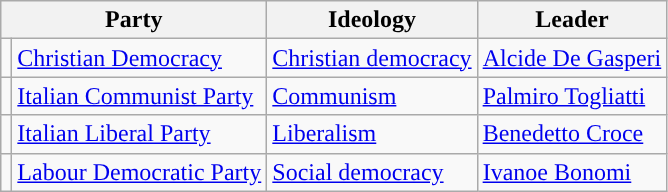<table class=wikitable style="font-size:100%">
<tr>
<th colspan=2>Party</th>
<th>Ideology</th>
<th>Leader</th>
</tr>
<tr>
<td style="color:inherit;background:"></td>
<td><a href='#'>Christian Democracy</a></td>
<td><a href='#'>Christian democracy</a></td>
<td><a href='#'>Alcide De Gasperi</a></td>
</tr>
<tr>
<td style="color:inherit;background:"></td>
<td><a href='#'>Italian Communist Party</a></td>
<td><a href='#'>Communism</a></td>
<td><a href='#'>Palmiro Togliatti</a></td>
</tr>
<tr>
<td style="color:inherit;background:"></td>
<td><a href='#'>Italian Liberal Party</a></td>
<td><a href='#'>Liberalism</a></td>
<td><a href='#'>Benedetto Croce</a></td>
</tr>
<tr>
<td style="color:inherit;background:"></td>
<td><a href='#'>Labour Democratic Party</a></td>
<td><a href='#'>Social democracy</a></td>
<td><a href='#'>Ivanoe Bonomi</a></td>
</tr>
</table>
